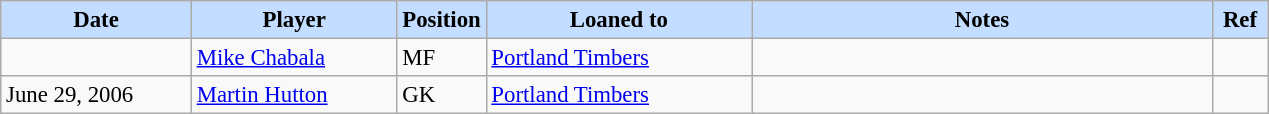<table class="wikitable" style="text-align:left; font-size:95%;">
<tr>
<th style="background:#c2ddff; width:120px;">Date</th>
<th style="background:#c2ddff; width:130px;">Player</th>
<th style="background:#c2ddff; width:50px;">Position</th>
<th style="background:#c2ddff; width:170px;">Loaned to</th>
<th style="background:#c2ddff; width:300px;">Notes</th>
<th style="background:#c2ddff; width:30px;">Ref</th>
</tr>
<tr>
<td></td>
<td> <a href='#'>Mike Chabala</a></td>
<td>MF</td>
<td> <a href='#'>Portland Timbers</a></td>
<td></td>
<td></td>
</tr>
<tr>
<td>June 29, 2006</td>
<td> <a href='#'>Martin Hutton</a></td>
<td>GK</td>
<td> <a href='#'>Portland Timbers</a></td>
<td></td>
<td></td>
</tr>
</table>
